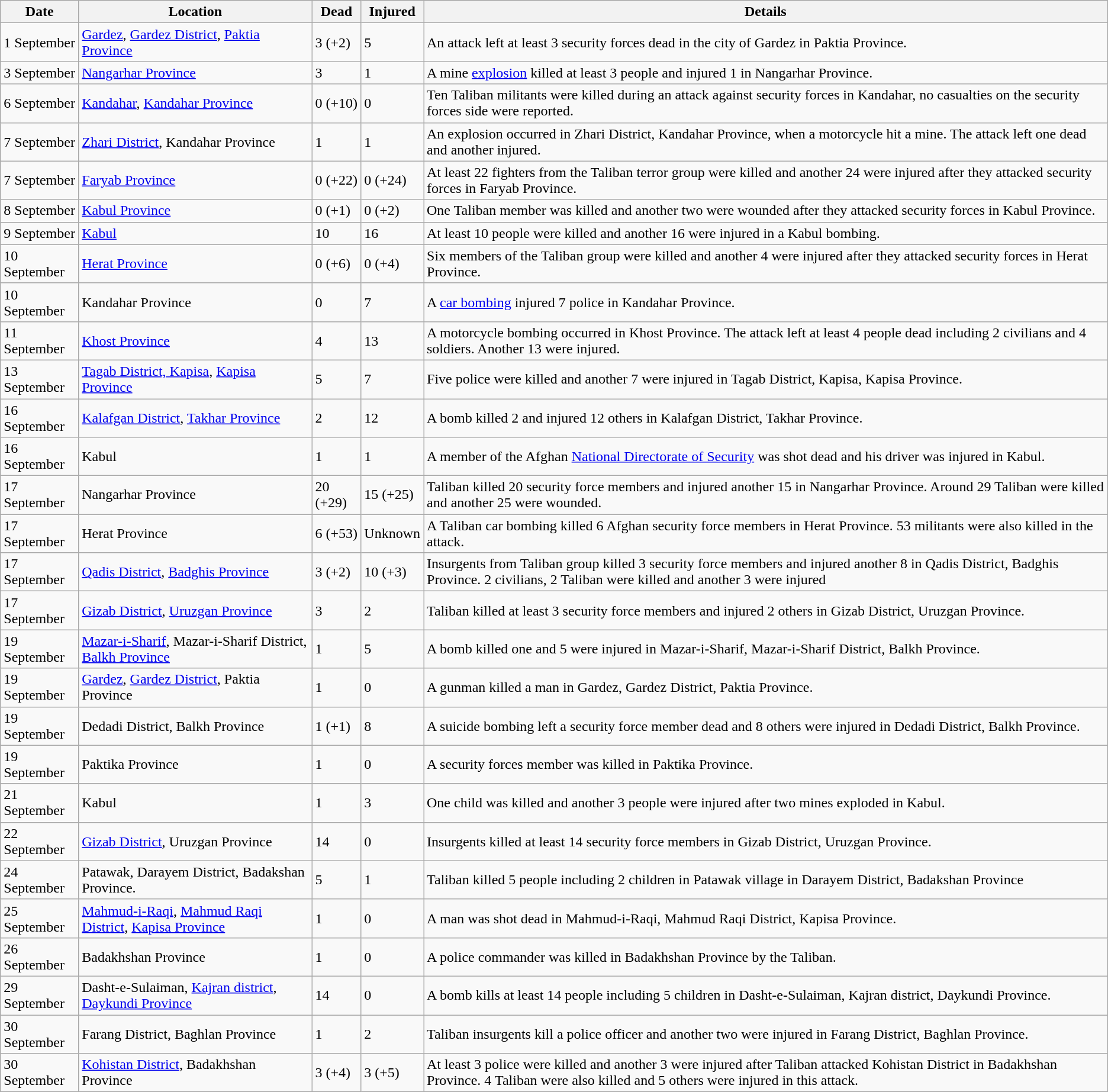<table class="wikitable sortable">
<tr>
<th>Date</th>
<th>Location</th>
<th data-sort-type="number">Dead</th>
<th data-sort-type="number">Injured</th>
<th>Details</th>
</tr>
<tr>
<td>1 September</td>
<td><a href='#'>Gardez</a>, <a href='#'>Gardez District</a>, <a href='#'>Paktia Province</a></td>
<td>3 (+2)</td>
<td>5</td>
<td>An attack left at least 3 security forces dead in the city of Gardez in Paktia Province.</td>
</tr>
<tr>
<td>3 September</td>
<td><a href='#'>Nangarhar Province</a></td>
<td>3</td>
<td>1</td>
<td>A mine <a href='#'>explosion</a> killed at least 3 people and injured 1 in Nangarhar Province.</td>
</tr>
<tr>
<td>6 September</td>
<td><a href='#'>Kandahar</a>, <a href='#'>Kandahar Province</a></td>
<td>0 (+10)</td>
<td>0</td>
<td>Ten Taliban militants were killed during an attack against security forces in Kandahar, no casualties on the security forces side were reported.</td>
</tr>
<tr>
<td>7 September</td>
<td><a href='#'>Zhari District</a>, Kandahar Province</td>
<td>1</td>
<td>1</td>
<td>An explosion occurred in Zhari District, Kandahar Province, when a motorcycle hit a mine. The attack left one dead and another injured.</td>
</tr>
<tr>
<td>7 September</td>
<td><a href='#'>Faryab Province</a></td>
<td>0 (+22)</td>
<td>0 (+24)</td>
<td>At least 22 fighters from the Taliban terror group were killed and another 24 were injured after they attacked security forces in Faryab Province.</td>
</tr>
<tr>
<td>8 September</td>
<td><a href='#'>Kabul Province</a></td>
<td>0 (+1)</td>
<td>0 (+2)</td>
<td>One Taliban member was killed and another two were wounded after they attacked security forces in Kabul Province.</td>
</tr>
<tr>
<td>9 September</td>
<td><a href='#'>Kabul</a></td>
<td>10</td>
<td>16</td>
<td>At least 10 people were killed and another 16 were injured in a Kabul bombing.</td>
</tr>
<tr>
<td>10 September</td>
<td><a href='#'>Herat Province</a></td>
<td>0 (+6)</td>
<td>0 (+4)</td>
<td>Six members of the Taliban group were killed and another 4 were injured after they attacked security forces in Herat Province.</td>
</tr>
<tr>
<td>10 September</td>
<td>Kandahar Province</td>
<td>0</td>
<td>7</td>
<td>A <a href='#'>car bombing</a> injured 7 police in Kandahar Province.</td>
</tr>
<tr>
<td>11 September</td>
<td><a href='#'>Khost Province</a></td>
<td>4</td>
<td>13</td>
<td>A motorcycle bombing occurred in Khost Province. The attack left at least 4 people dead including 2 civilians and 4 soldiers. Another 13 were injured.</td>
</tr>
<tr>
<td>13 September</td>
<td><a href='#'>Tagab District, Kapisa</a>, <a href='#'>Kapisa Province</a></td>
<td>5</td>
<td>7</td>
<td>Five police were killed and another 7 were injured in Tagab District, Kapisa, Kapisa Province.</td>
</tr>
<tr>
<td>16 September</td>
<td><a href='#'>Kalafgan District</a>, <a href='#'>Takhar Province</a></td>
<td>2</td>
<td>12</td>
<td>A bomb killed 2 and injured 12 others in Kalafgan District, Takhar Province.</td>
</tr>
<tr>
<td>16 September</td>
<td>Kabul</td>
<td>1</td>
<td>1</td>
<td>A member of the Afghan <a href='#'>National Directorate of Security</a> was shot dead and his driver was injured in Kabul.</td>
</tr>
<tr>
<td>17 September</td>
<td>Nangarhar Province</td>
<td>20 (+29)</td>
<td>15 (+25)</td>
<td>Taliban killed 20 security force members and injured another 15 in Nangarhar Province. Around 29 Taliban were killed and another 25 were wounded.</td>
</tr>
<tr>
<td>17 September</td>
<td>Herat Province</td>
<td>6 (+53)</td>
<td>Unknown</td>
<td>A Taliban car bombing killed 6 Afghan security force members in Herat Province. 53 militants were also killed in the attack.</td>
</tr>
<tr>
<td>17 September</td>
<td><a href='#'>Qadis District</a>, <a href='#'>Badghis Province</a></td>
<td>3 (+2)</td>
<td>10 (+3)</td>
<td>Insurgents from Taliban group killed 3 security force members and injured another 8 in Qadis District, Badghis Province.  2 civilians, 2 Taliban were killed and another 3 were injured</td>
</tr>
<tr>
<td>17 September</td>
<td><a href='#'>Gizab District</a>, <a href='#'>Uruzgan Province</a></td>
<td>3</td>
<td>2</td>
<td>Taliban killed at least 3 security force members and injured 2 others in Gizab District, Uruzgan Province.</td>
</tr>
<tr>
<td>19 September</td>
<td><a href='#'>Mazar-i-Sharif</a>, Mazar-i-Sharif District, <a href='#'>Balkh Province</a></td>
<td>1</td>
<td>5</td>
<td>A bomb killed one and 5 were injured in Mazar-i-Sharif, Mazar-i-Sharif District, Balkh Province.</td>
</tr>
<tr>
<td>19 September</td>
<td><a href='#'>Gardez</a>, <a href='#'>Gardez District</a>, Paktia Province</td>
<td>1</td>
<td>0</td>
<td>A gunman killed a man in Gardez, Gardez District, Paktia Province.</td>
</tr>
<tr>
<td>19 September</td>
<td>Dedadi District, Balkh Province</td>
<td>1 (+1)</td>
<td>8</td>
<td>A suicide bombing left a security force member dead and 8 others were injured in Dedadi District, Balkh Province.</td>
</tr>
<tr>
<td>19 September</td>
<td>Paktika Province</td>
<td>1</td>
<td>0</td>
<td>A security forces member was killed in Paktika Province.</td>
</tr>
<tr>
<td>21 September</td>
<td>Kabul</td>
<td>1</td>
<td>3</td>
<td>One child was killed and another 3 people were injured after two mines exploded in Kabul.</td>
</tr>
<tr>
<td>22 September</td>
<td><a href='#'>Gizab District</a>, Uruzgan Province</td>
<td>14</td>
<td>0</td>
<td>Insurgents killed at least 14 security force members in Gizab District, Uruzgan Province.</td>
</tr>
<tr>
<td>24 September</td>
<td>Patawak, Darayem District, Badakshan Province.</td>
<td>5</td>
<td>1</td>
<td>Taliban killed 5 people including 2 children in Patawak village in Darayem District, Badakshan Province</td>
</tr>
<tr>
<td>25 September</td>
<td><a href='#'>Mahmud-i-Raqi</a>, <a href='#'>Mahmud Raqi District</a>, <a href='#'>Kapisa Province</a></td>
<td>1</td>
<td>0</td>
<td>A man was shot dead in Mahmud-i-Raqi, Mahmud Raqi District, Kapisa Province.</td>
</tr>
<tr>
<td>26 September</td>
<td>Badakhshan Province</td>
<td>1</td>
<td>0</td>
<td>A police commander was killed in Badakhshan Province by the Taliban.</td>
</tr>
<tr>
<td>29 September</td>
<td>Dasht-e-Sulaiman, <a href='#'>Kajran district</a>, <a href='#'>Daykundi Province</a></td>
<td>14</td>
<td>0</td>
<td>A bomb kills at least 14 people including 5 children in Dasht-e-Sulaiman, Kajran district, Daykundi Province.</td>
</tr>
<tr>
<td>30 September</td>
<td>Farang District, Baghlan Province</td>
<td>1</td>
<td>2</td>
<td>Taliban insurgents kill a police officer and another two were injured in Farang District, Baghlan Province.</td>
</tr>
<tr>
<td>30 September</td>
<td><a href='#'>Kohistan District</a>, Badakhshan Province</td>
<td>3 (+4)</td>
<td>3 (+5)</td>
<td>At least 3 police were killed and another 3 were injured after Taliban attacked Kohistan District in Badakhshan Province. 4 Taliban were also killed and 5 others were injured in this attack.</td>
</tr>
</table>
